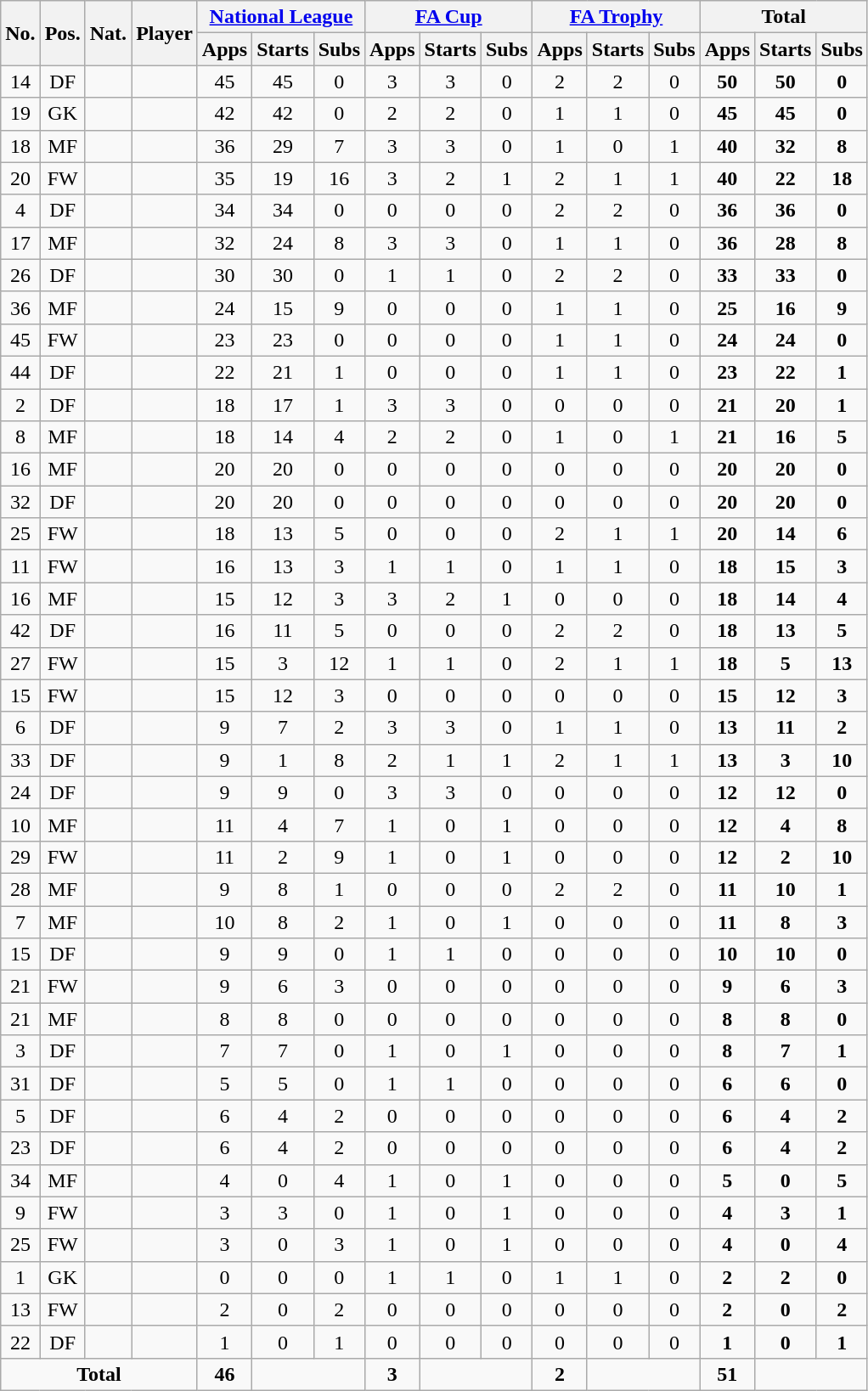<table class="wikitable" style="text-align:center">
<tr>
<th rowspan="2">No.</th>
<th rowspan="2">Pos.</th>
<th rowspan="2">Nat.</th>
<th rowspan="2">Player</th>
<th colspan="3"><a href='#'>National League</a></th>
<th colspan="3"><a href='#'>FA Cup</a></th>
<th colspan="3"><a href='#'>FA Trophy</a></th>
<th colspan="3">Total</th>
</tr>
<tr>
<th>Apps</th>
<th>Starts</th>
<th>Subs</th>
<th>Apps</th>
<th>Starts</th>
<th>Subs</th>
<th>Apps</th>
<th>Starts</th>
<th>Subs</th>
<th>Apps</th>
<th>Starts</th>
<th>Subs</th>
</tr>
<tr>
<td>14</td>
<td>DF</td>
<td></td>
<td align=left></td>
<td>45</td>
<td>45</td>
<td>0</td>
<td>3</td>
<td>3</td>
<td>0</td>
<td>2</td>
<td>2</td>
<td>0</td>
<td><strong>50</strong></td>
<td><strong>50</strong></td>
<td><strong>0</strong></td>
</tr>
<tr>
<td>19</td>
<td>GK</td>
<td></td>
<td align=left></td>
<td>42</td>
<td>42</td>
<td>0</td>
<td>2</td>
<td>2</td>
<td>0</td>
<td>1</td>
<td>1</td>
<td>0</td>
<td><strong>45</strong></td>
<td><strong>45</strong></td>
<td><strong>0</strong></td>
</tr>
<tr>
<td>18</td>
<td>MF</td>
<td></td>
<td align=left></td>
<td>36</td>
<td>29</td>
<td>7</td>
<td>3</td>
<td>3</td>
<td>0</td>
<td>1</td>
<td>0</td>
<td>1</td>
<td><strong>40</strong></td>
<td><strong>32</strong></td>
<td><strong>8</strong></td>
</tr>
<tr>
<td>20</td>
<td>FW</td>
<td></td>
<td align=left></td>
<td>35</td>
<td>19</td>
<td>16</td>
<td>3</td>
<td>2</td>
<td>1</td>
<td>2</td>
<td>1</td>
<td>1</td>
<td><strong>40</strong></td>
<td><strong>22</strong></td>
<td><strong>18</strong></td>
</tr>
<tr>
<td>4</td>
<td>DF</td>
<td></td>
<td align=left></td>
<td>34</td>
<td>34</td>
<td>0</td>
<td>0</td>
<td>0</td>
<td>0</td>
<td>2</td>
<td>2</td>
<td>0</td>
<td><strong>36</strong></td>
<td><strong>36</strong></td>
<td><strong>0</strong></td>
</tr>
<tr>
<td>17</td>
<td>MF</td>
<td></td>
<td align=left></td>
<td>32</td>
<td>24</td>
<td>8</td>
<td>3</td>
<td>3</td>
<td>0</td>
<td>1</td>
<td>1</td>
<td>0</td>
<td><strong>36</strong></td>
<td><strong>28</strong></td>
<td><strong>8</strong></td>
</tr>
<tr>
<td>26</td>
<td>DF</td>
<td></td>
<td align=left></td>
<td>30</td>
<td>30</td>
<td>0</td>
<td>1</td>
<td>1</td>
<td>0</td>
<td>2</td>
<td>2</td>
<td>0</td>
<td><strong>33</strong></td>
<td><strong>33</strong></td>
<td><strong>0</strong></td>
</tr>
<tr>
<td>36</td>
<td>MF</td>
<td></td>
<td align=left></td>
<td>24</td>
<td>15</td>
<td>9</td>
<td>0</td>
<td>0</td>
<td>0</td>
<td>1</td>
<td>1</td>
<td>0</td>
<td><strong>25</strong></td>
<td><strong>16</strong></td>
<td><strong>9</strong></td>
</tr>
<tr>
<td>45</td>
<td>FW</td>
<td></td>
<td align=left></td>
<td>23</td>
<td>23</td>
<td>0</td>
<td>0</td>
<td>0</td>
<td>0</td>
<td>1</td>
<td>1</td>
<td>0</td>
<td><strong>24</strong></td>
<td><strong>24</strong></td>
<td><strong>0</strong></td>
</tr>
<tr>
<td>44</td>
<td>DF</td>
<td></td>
<td align=left></td>
<td>22</td>
<td>21</td>
<td>1</td>
<td>0</td>
<td>0</td>
<td>0</td>
<td>1</td>
<td>1</td>
<td>0</td>
<td><strong>23</strong></td>
<td><strong>22</strong></td>
<td><strong>1</strong></td>
</tr>
<tr>
<td>2</td>
<td>DF</td>
<td></td>
<td align=left></td>
<td>18</td>
<td>17</td>
<td>1</td>
<td>3</td>
<td>3</td>
<td>0</td>
<td>0</td>
<td>0</td>
<td>0</td>
<td><strong>21</strong></td>
<td><strong>20</strong></td>
<td><strong>1</strong></td>
</tr>
<tr>
<td>8</td>
<td>MF</td>
<td></td>
<td align=left></td>
<td>18</td>
<td>14</td>
<td>4</td>
<td>2</td>
<td>2</td>
<td>0</td>
<td>1</td>
<td>0</td>
<td>1</td>
<td><strong>21</strong></td>
<td><strong>16</strong></td>
<td><strong>5</strong></td>
</tr>
<tr>
<td>16</td>
<td>MF</td>
<td></td>
<td align=left></td>
<td>20</td>
<td>20</td>
<td>0</td>
<td>0</td>
<td>0</td>
<td>0</td>
<td>0</td>
<td>0</td>
<td>0</td>
<td><strong>20</strong></td>
<td><strong>20</strong></td>
<td><strong>0</strong></td>
</tr>
<tr>
<td>32</td>
<td>DF</td>
<td></td>
<td align=left></td>
<td>20</td>
<td>20</td>
<td>0</td>
<td>0</td>
<td>0</td>
<td>0</td>
<td>0</td>
<td>0</td>
<td>0</td>
<td><strong>20</strong></td>
<td><strong>20</strong></td>
<td><strong>0</strong></td>
</tr>
<tr>
<td>25</td>
<td>FW</td>
<td></td>
<td align=left></td>
<td>18</td>
<td>13</td>
<td>5</td>
<td>0</td>
<td>0</td>
<td>0</td>
<td>2</td>
<td>1</td>
<td>1</td>
<td><strong>20</strong></td>
<td><strong>14</strong></td>
<td><strong>6</strong></td>
</tr>
<tr>
<td>11</td>
<td>FW</td>
<td></td>
<td align=left></td>
<td>16</td>
<td>13</td>
<td>3</td>
<td>1</td>
<td>1</td>
<td>0</td>
<td>1</td>
<td>1</td>
<td>0</td>
<td><strong>18</strong></td>
<td><strong>15</strong></td>
<td><strong>3</strong></td>
</tr>
<tr>
<td>16</td>
<td>MF</td>
<td></td>
<td align=left></td>
<td>15</td>
<td>12</td>
<td>3</td>
<td>3</td>
<td>2</td>
<td>1</td>
<td>0</td>
<td>0</td>
<td>0</td>
<td><strong>18</strong></td>
<td><strong>14</strong></td>
<td><strong>4</strong></td>
</tr>
<tr>
<td>42</td>
<td>DF</td>
<td></td>
<td align=left></td>
<td>16</td>
<td>11</td>
<td>5</td>
<td>0</td>
<td>0</td>
<td>0</td>
<td>2</td>
<td>2</td>
<td>0</td>
<td><strong>18</strong></td>
<td><strong>13</strong></td>
<td><strong>5</strong></td>
</tr>
<tr>
<td>27</td>
<td>FW</td>
<td></td>
<td align=left></td>
<td>15</td>
<td>3</td>
<td>12</td>
<td>1</td>
<td>1</td>
<td>0</td>
<td>2</td>
<td>1</td>
<td>1</td>
<td><strong>18</strong></td>
<td><strong>5</strong></td>
<td><strong>13</strong></td>
</tr>
<tr>
<td>15</td>
<td>FW</td>
<td></td>
<td align=left></td>
<td>15</td>
<td>12</td>
<td>3</td>
<td>0</td>
<td>0</td>
<td>0</td>
<td>0</td>
<td>0</td>
<td>0</td>
<td><strong>15</strong></td>
<td><strong>12</strong></td>
<td><strong>3</strong></td>
</tr>
<tr>
<td>6</td>
<td>DF</td>
<td></td>
<td align=left></td>
<td>9</td>
<td>7</td>
<td>2</td>
<td>3</td>
<td>3</td>
<td>0</td>
<td>1</td>
<td>1</td>
<td>0</td>
<td><strong>13</strong></td>
<td><strong>11</strong></td>
<td><strong>2</strong></td>
</tr>
<tr>
<td>33</td>
<td>DF</td>
<td></td>
<td align=left></td>
<td>9</td>
<td>1</td>
<td>8</td>
<td>2</td>
<td>1</td>
<td>1</td>
<td>2</td>
<td>1</td>
<td>1</td>
<td><strong>13</strong></td>
<td><strong>3</strong></td>
<td><strong>10</strong></td>
</tr>
<tr>
<td>24</td>
<td>DF</td>
<td></td>
<td align=left></td>
<td>9</td>
<td>9</td>
<td>0</td>
<td>3</td>
<td>3</td>
<td>0</td>
<td>0</td>
<td>0</td>
<td>0</td>
<td><strong>12</strong></td>
<td><strong>12</strong></td>
<td><strong>0</strong></td>
</tr>
<tr>
<td>10</td>
<td>MF</td>
<td></td>
<td align=left></td>
<td>11</td>
<td>4</td>
<td>7</td>
<td>1</td>
<td>0</td>
<td>1</td>
<td>0</td>
<td>0</td>
<td>0</td>
<td><strong>12</strong></td>
<td><strong>4</strong></td>
<td><strong>8</strong></td>
</tr>
<tr>
<td>29</td>
<td>FW</td>
<td></td>
<td align=left></td>
<td>11</td>
<td>2</td>
<td>9</td>
<td>1</td>
<td>0</td>
<td>1</td>
<td>0</td>
<td>0</td>
<td>0</td>
<td><strong>12</strong></td>
<td><strong>2</strong></td>
<td><strong>10</strong></td>
</tr>
<tr>
<td>28</td>
<td>MF</td>
<td></td>
<td align=left></td>
<td>9</td>
<td>8</td>
<td>1</td>
<td>0</td>
<td>0</td>
<td>0</td>
<td>2</td>
<td>2</td>
<td>0</td>
<td><strong>11</strong></td>
<td><strong>10</strong></td>
<td><strong>1</strong></td>
</tr>
<tr>
<td>7</td>
<td>MF</td>
<td></td>
<td align=left></td>
<td>10</td>
<td>8</td>
<td>2</td>
<td>1</td>
<td>0</td>
<td>1</td>
<td>0</td>
<td>0</td>
<td>0</td>
<td><strong>11</strong></td>
<td><strong>8</strong></td>
<td><strong>3</strong></td>
</tr>
<tr>
<td>15</td>
<td>DF</td>
<td></td>
<td align=left></td>
<td>9</td>
<td>9</td>
<td>0</td>
<td>1</td>
<td>1</td>
<td>0</td>
<td>0</td>
<td>0</td>
<td>0</td>
<td><strong>10</strong></td>
<td><strong>10</strong></td>
<td><strong>0</strong></td>
</tr>
<tr>
<td>21</td>
<td>FW</td>
<td></td>
<td align=left></td>
<td>9</td>
<td>6</td>
<td>3</td>
<td>0</td>
<td>0</td>
<td>0</td>
<td>0</td>
<td>0</td>
<td>0</td>
<td><strong>9</strong></td>
<td><strong>6</strong></td>
<td><strong>3</strong></td>
</tr>
<tr>
<td>21</td>
<td>MF</td>
<td></td>
<td align=left></td>
<td>8</td>
<td>8</td>
<td>0</td>
<td>0</td>
<td>0</td>
<td>0</td>
<td>0</td>
<td>0</td>
<td>0</td>
<td><strong>8</strong></td>
<td><strong>8</strong></td>
<td><strong>0</strong></td>
</tr>
<tr>
<td>3</td>
<td>DF</td>
<td></td>
<td align=left></td>
<td>7</td>
<td>7</td>
<td>0</td>
<td>1</td>
<td>0</td>
<td>1</td>
<td>0</td>
<td>0</td>
<td>0</td>
<td><strong>8</strong></td>
<td><strong>7</strong></td>
<td><strong>1</strong></td>
</tr>
<tr>
<td>31</td>
<td>DF</td>
<td></td>
<td align=left></td>
<td>5</td>
<td>5</td>
<td>0</td>
<td>1</td>
<td>1</td>
<td>0</td>
<td>0</td>
<td>0</td>
<td>0</td>
<td><strong>6</strong></td>
<td><strong>6</strong></td>
<td><strong>0</strong></td>
</tr>
<tr>
<td>5</td>
<td>DF</td>
<td></td>
<td align=left></td>
<td>6</td>
<td>4</td>
<td>2</td>
<td>0</td>
<td>0</td>
<td>0</td>
<td>0</td>
<td>0</td>
<td>0</td>
<td><strong>6</strong></td>
<td><strong>4</strong></td>
<td><strong>2</strong></td>
</tr>
<tr>
<td>23</td>
<td>DF</td>
<td></td>
<td align=left></td>
<td>6</td>
<td>4</td>
<td>2</td>
<td>0</td>
<td>0</td>
<td>0</td>
<td>0</td>
<td>0</td>
<td>0</td>
<td><strong>6</strong></td>
<td><strong>4</strong></td>
<td><strong>2</strong></td>
</tr>
<tr>
<td>34</td>
<td>MF</td>
<td></td>
<td align=left></td>
<td>4</td>
<td>0</td>
<td>4</td>
<td>1</td>
<td>0</td>
<td>1</td>
<td>0</td>
<td>0</td>
<td>0</td>
<td><strong>5</strong></td>
<td><strong>0</strong></td>
<td><strong>5</strong></td>
</tr>
<tr>
<td>9</td>
<td>FW</td>
<td></td>
<td align=left></td>
<td>3</td>
<td>3</td>
<td>0</td>
<td>1</td>
<td>0</td>
<td>1</td>
<td>0</td>
<td>0</td>
<td>0</td>
<td><strong>4</strong></td>
<td><strong>3</strong></td>
<td><strong>1</strong></td>
</tr>
<tr>
<td>25</td>
<td>FW</td>
<td></td>
<td align=left></td>
<td>3</td>
<td>0</td>
<td>3</td>
<td>1</td>
<td>0</td>
<td>1</td>
<td>0</td>
<td>0</td>
<td>0</td>
<td><strong>4</strong></td>
<td><strong>0</strong></td>
<td><strong>4</strong></td>
</tr>
<tr>
<td>1</td>
<td>GK</td>
<td></td>
<td align=left></td>
<td>0</td>
<td>0</td>
<td>0</td>
<td>1</td>
<td>1</td>
<td>0</td>
<td>1</td>
<td>1</td>
<td>0</td>
<td><strong>2</strong></td>
<td><strong>2</strong></td>
<td><strong>0</strong></td>
</tr>
<tr>
<td>13</td>
<td>FW</td>
<td></td>
<td align=left></td>
<td>2</td>
<td>0</td>
<td>2</td>
<td>0</td>
<td>0</td>
<td>0</td>
<td>0</td>
<td>0</td>
<td>0</td>
<td><strong>2</strong></td>
<td><strong>0</strong></td>
<td><strong>2</strong></td>
</tr>
<tr>
<td>22</td>
<td>DF</td>
<td></td>
<td align=left></td>
<td>1</td>
<td>0</td>
<td>1</td>
<td>0</td>
<td>0</td>
<td>0</td>
<td>0</td>
<td>0</td>
<td>0</td>
<td><strong>1</strong></td>
<td><strong>0</strong></td>
<td><strong>1</strong></td>
</tr>
<tr class="sortbottom">
<td colspan=4><strong>Total</strong></td>
<td colspan=1><strong>46</strong></td>
<td colspan=2></td>
<td colspan=1><strong>3</strong></td>
<td colspan=2></td>
<td colspan=1><strong>2</strong></td>
<td colspan=2></td>
<td colspan=1><strong>51</strong></td>
<td colspan=2></td>
</tr>
</table>
